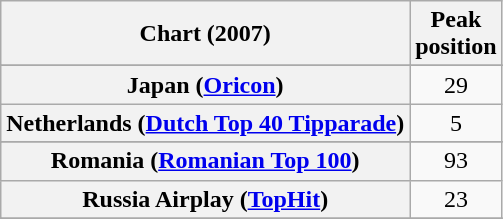<table class="wikitable sortable plainrowheaders" style="text-align:center">
<tr>
<th>Chart (2007)</th>
<th>Peak<br>position</th>
</tr>
<tr>
</tr>
<tr>
</tr>
<tr>
</tr>
<tr>
</tr>
<tr>
</tr>
<tr>
</tr>
<tr>
</tr>
<tr>
</tr>
<tr>
</tr>
<tr>
</tr>
<tr>
</tr>
<tr>
<th scope="row">Japan (<a href='#'>Oricon</a>)</th>
<td>29</td>
</tr>
<tr>
<th scope="row">Netherlands (<a href='#'>Dutch Top 40 Tipparade</a>)</th>
<td>5</td>
</tr>
<tr>
</tr>
<tr>
<th scope="row">Romania (<a href='#'>Romanian Top 100</a>)</th>
<td>93</td>
</tr>
<tr>
<th scope="row">Russia Airplay (<a href='#'>TopHit</a>)</th>
<td>23</td>
</tr>
<tr>
</tr>
<tr>
</tr>
<tr>
</tr>
<tr>
</tr>
<tr>
</tr>
<tr>
</tr>
<tr>
</tr>
<tr>
</tr>
<tr>
</tr>
</table>
